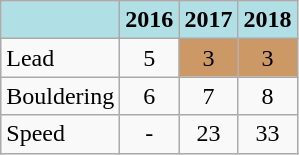<table class="wikitable" style="text-align: center">
<tr>
<th style="background: #b0e0e6"></th>
<th style="background: #b0e0e6">2016</th>
<th style="background: #b0e0e6">2017</th>
<th style="background: #b0e0e6">2018</th>
</tr>
<tr>
<td align="left">Lead</td>
<td>5</td>
<td style="background: #cc9966">3</td>
<td style="background: #cc9966">3</td>
</tr>
<tr>
<td align="left">Bouldering</td>
<td>6</td>
<td>7</td>
<td>8</td>
</tr>
<tr>
<td align="left">Speed</td>
<td>-</td>
<td>23</td>
<td>33</td>
</tr>
</table>
